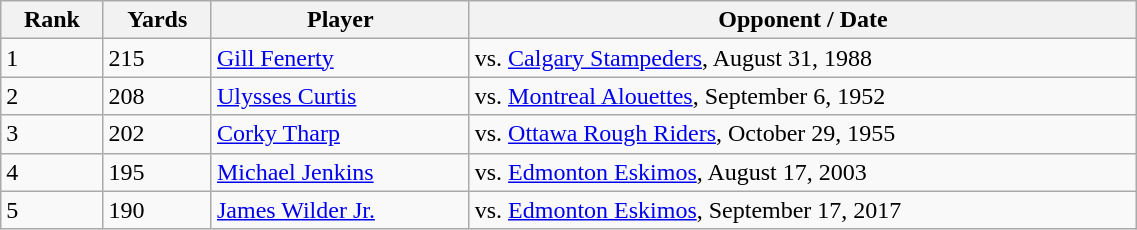<table class="wikitable" style="width:60%; text-align:left; border-collapse:collapse;">
<tr>
<th>Rank</th>
<th>Yards</th>
<th>Player</th>
<th>Opponent / Date</th>
</tr>
<tr>
<td>1</td>
<td>215</td>
<td><a href='#'>Gill Fenerty</a></td>
<td>vs. <a href='#'>Calgary Stampeders</a>, August 31, 1988</td>
</tr>
<tr>
<td>2</td>
<td>208</td>
<td><a href='#'>Ulysses Curtis</a></td>
<td>vs. <a href='#'>Montreal Alouettes</a>, September 6, 1952</td>
</tr>
<tr>
<td>3</td>
<td>202</td>
<td><a href='#'>Corky Tharp</a></td>
<td>vs. <a href='#'>Ottawa Rough Riders</a>, October 29, 1955</td>
</tr>
<tr>
<td>4</td>
<td>195</td>
<td><a href='#'>Michael Jenkins</a></td>
<td>vs. <a href='#'>Edmonton Eskimos</a>, August 17, 2003</td>
</tr>
<tr>
<td>5</td>
<td>190</td>
<td><a href='#'>James Wilder Jr.</a></td>
<td>vs. <a href='#'>Edmonton Eskimos</a>, September 17, 2017</td>
</tr>
</table>
